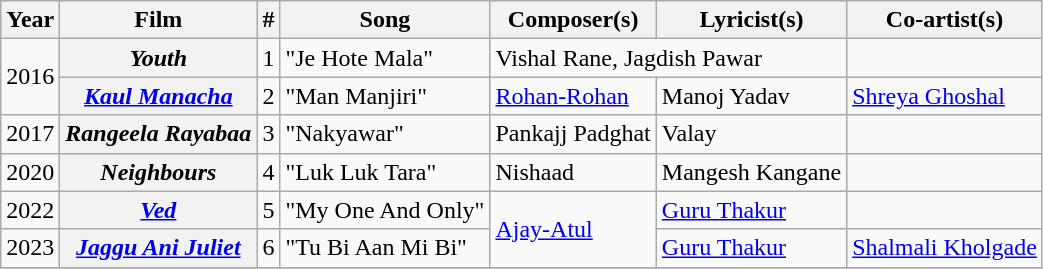<table class="wikitable plainrowheaders">
<tr>
<th scope="col">Year</th>
<th scope="col">Film</th>
<th>#</th>
<th scope="col">Song</th>
<th scope="col">Composer(s)</th>
<th scope="col">Lyricist(s)</th>
<th scope="col">Co-artist(s)</th>
</tr>
<tr>
<td rowspan="2">2016</td>
<th><em>Youth</em></th>
<td>1</td>
<td>"Je Hote Mala"</td>
<td colspan="2">Vishal Rane, Jagdish Pawar</td>
<td></td>
</tr>
<tr>
<th><em><a href='#'>Kaul Manacha</a></em></th>
<td>2</td>
<td>"Man Manjiri"</td>
<td><a href='#'>Rohan-Rohan</a></td>
<td>Manoj Yadav</td>
<td><a href='#'>Shreya Ghoshal</a></td>
</tr>
<tr>
<td>2017</td>
<th><em>Rangeela Rayabaa</em></th>
<td>3</td>
<td>"Nakyawar"</td>
<td>Pankajj Padghat</td>
<td>Valay</td>
<td></td>
</tr>
<tr>
<td>2020</td>
<th><em>Neighbours</em></th>
<td>4</td>
<td>"Luk Luk Tara"</td>
<td>Nishaad</td>
<td>Mangesh Kangane</td>
<td></td>
</tr>
<tr>
<td>2022</td>
<th><em><a href='#'>Ved</a></em></th>
<td>5</td>
<td>"My One And Only"</td>
<td rowspan="2"><a href='#'>Ajay-Atul</a></td>
<td><a href='#'>Guru Thakur</a></td>
<td></td>
</tr>
<tr>
<td>2023</td>
<th><em><a href='#'>Jaggu Ani Juliet</a></em></th>
<td>6</td>
<td>"Tu Bi Aan Mi Bi"</td>
<td><a href='#'>Guru Thakur</a></td>
<td><a href='#'>Shalmali Kholgade</a></td>
</tr>
<tr>
</tr>
</table>
